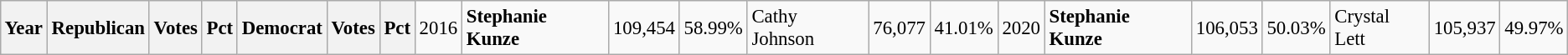<table class="wikitable" style="margin:0.5em ; font-size:95%">
<tr>
<th>Year</th>
<th>Republican</th>
<th>Votes</th>
<th>Pct</th>
<th>Democrat</th>
<th>Votes</th>
<th>Pct</th>
<td>2016</td>
<td><strong>Stephanie Kunze</strong></td>
<td>109,454</td>
<td>58.99%</td>
<td>Cathy Johnson</td>
<td>76,077</td>
<td>41.01%</td>
<td>2020</td>
<td><strong>Stephanie Kunze</strong></td>
<td>106,053</td>
<td>50.03%</td>
<td>Crystal Lett</td>
<td>105,937</td>
<td>49.97%</td>
</tr>
</table>
